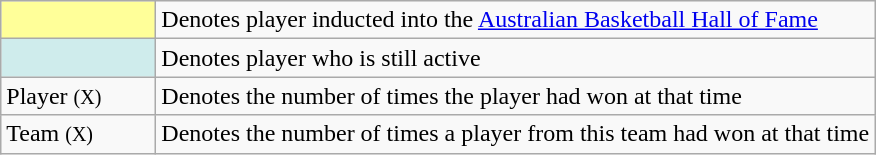<table class="wikitable floatright">
<tr>
<td style="background-color:#FFFF99; border:1px solid #aaaaaa; width:6em"></td>
<td>Denotes player inducted into the <a href='#'>Australian Basketball Hall of Fame</a></td>
</tr>
<tr>
<td style="background-color:#CFECEC; border:1px solid #aaaaaa; width:6em"></td>
<td>Denotes player who is still active</td>
</tr>
<tr>
<td>Player <small>(X)</small></td>
<td>Denotes the number of times the player had won at that time</td>
</tr>
<tr>
<td>Team <small>(X)</small></td>
<td>Denotes the number of times a player from this team had won at that time</td>
</tr>
</table>
